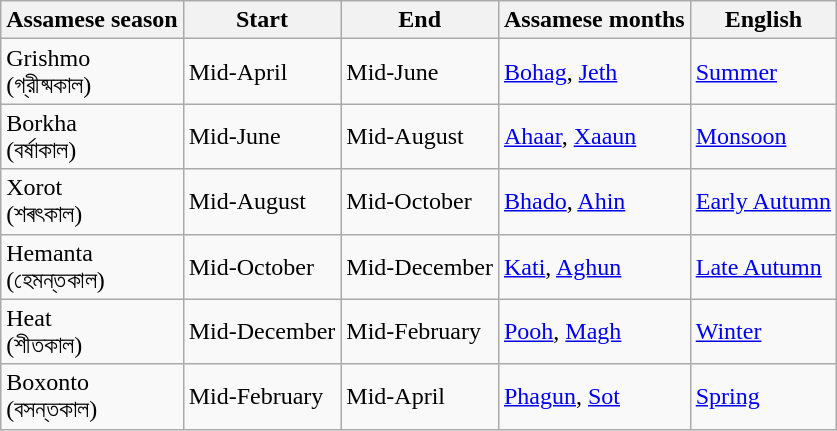<table class="wikitable">
<tr>
<th>Assamese season</th>
<th>Start</th>
<th>End</th>
<th>Assamese months</th>
<th>English</th>
</tr>
<tr>
<td>Grishmo<br>(গ্রীষ্মকাল)</td>
<td>Mid-April</td>
<td>Mid-June</td>
<td><a href='#'>Bohag</a>, <a href='#'>Jeth</a></td>
<td><a href='#'>Summer</a></td>
</tr>
<tr>
<td>Borkha<br>(বর্ষাকাল)</td>
<td>Mid-June</td>
<td>Mid-August</td>
<td><a href='#'>Ahaar</a>, <a href='#'>Xaaun</a></td>
<td><a href='#'>Monsoon</a></td>
</tr>
<tr>
<td>Xorot<br>(শৰৎকাল)</td>
<td>Mid-August</td>
<td>Mid-October</td>
<td><a href='#'>Bhado</a>, <a href='#'>Ahin</a></td>
<td><a href='#'>Early Autumn</a></td>
</tr>
<tr>
<td>Hemanta<br>(হেমন্তকাল)</td>
<td>Mid-October</td>
<td>Mid-December</td>
<td><a href='#'>Kati</a>, <a href='#'>Aghun</a></td>
<td><a href='#'>Late Autumn</a></td>
</tr>
<tr>
<td>Heat<br>(শীতকাল)</td>
<td>Mid-December</td>
<td>Mid-February</td>
<td><a href='#'>Pooh</a>, <a href='#'>Magh</a></td>
<td><a href='#'>Winter</a></td>
</tr>
<tr>
<td>Boxonto<br>(বসন্তকাল)</td>
<td>Mid-February</td>
<td>Mid-April</td>
<td><a href='#'>Phagun</a>, <a href='#'>Sot</a></td>
<td><a href='#'>Spring</a></td>
</tr>
</table>
